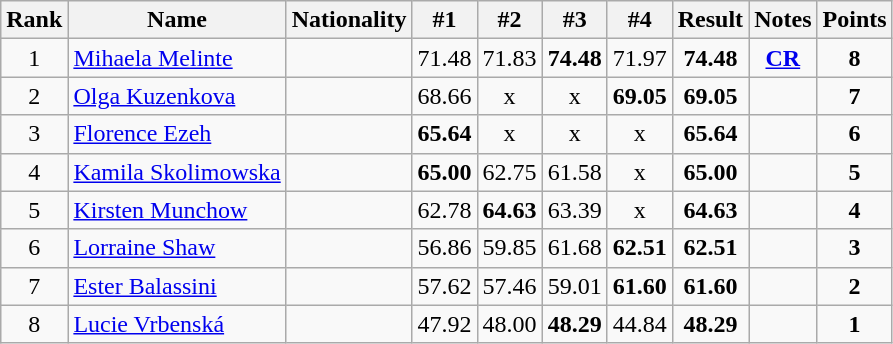<table class="wikitable sortable" style="text-align:center">
<tr>
<th>Rank</th>
<th>Name</th>
<th>Nationality</th>
<th>#1</th>
<th>#2</th>
<th>#3</th>
<th>#4</th>
<th>Result</th>
<th>Notes</th>
<th>Points</th>
</tr>
<tr>
<td>1</td>
<td align=left><a href='#'>Mihaela Melinte</a></td>
<td align=left></td>
<td>71.48</td>
<td>71.83</td>
<td><strong>74.48</strong></td>
<td>71.97</td>
<td><strong>74.48</strong></td>
<td><strong><a href='#'>CR</a></strong></td>
<td><strong>8</strong></td>
</tr>
<tr>
<td>2</td>
<td align=left><a href='#'>Olga Kuzenkova</a></td>
<td align=left></td>
<td>68.66</td>
<td>x</td>
<td>x</td>
<td><strong>69.05</strong></td>
<td><strong>69.05</strong></td>
<td></td>
<td><strong>7</strong></td>
</tr>
<tr>
<td>3</td>
<td align=left><a href='#'>Florence Ezeh</a></td>
<td align=left></td>
<td><strong>65.64</strong></td>
<td>x</td>
<td>x</td>
<td>x</td>
<td><strong>65.64</strong></td>
<td></td>
<td><strong>6</strong></td>
</tr>
<tr>
<td>4</td>
<td align=left><a href='#'>Kamila Skolimowska</a></td>
<td align=left></td>
<td><strong>65.00</strong></td>
<td>62.75</td>
<td>61.58</td>
<td>x</td>
<td><strong>65.00</strong></td>
<td></td>
<td><strong>5</strong></td>
</tr>
<tr>
<td>5</td>
<td align=left><a href='#'>Kirsten Munchow</a></td>
<td align=left></td>
<td>62.78</td>
<td><strong>64.63</strong></td>
<td>63.39</td>
<td>x</td>
<td><strong>64.63</strong></td>
<td></td>
<td><strong>4</strong></td>
</tr>
<tr>
<td>6</td>
<td align=left><a href='#'>Lorraine Shaw</a></td>
<td align=left></td>
<td>56.86</td>
<td>59.85</td>
<td>61.68</td>
<td><strong>62.51</strong></td>
<td><strong>62.51</strong></td>
<td></td>
<td><strong>3</strong></td>
</tr>
<tr>
<td>7</td>
<td align=left><a href='#'>Ester Balassini</a></td>
<td align=left></td>
<td>57.62</td>
<td>57.46</td>
<td>59.01</td>
<td><strong>61.60</strong></td>
<td><strong>61.60</strong></td>
<td></td>
<td><strong>2</strong></td>
</tr>
<tr>
<td>8</td>
<td align=left><a href='#'>Lucie Vrbenská</a></td>
<td align=left></td>
<td>47.92</td>
<td>48.00</td>
<td><strong>48.29</strong></td>
<td>44.84</td>
<td><strong>48.29</strong></td>
<td></td>
<td><strong>1</strong></td>
</tr>
</table>
